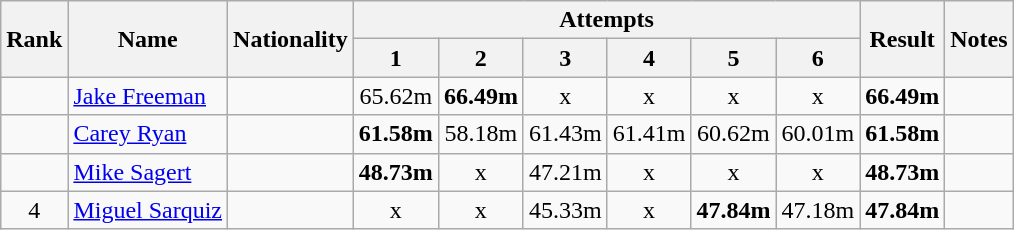<table class="wikitable sortable" style="text-align:center">
<tr>
<th rowspan=2>Rank</th>
<th rowspan=2>Name</th>
<th rowspan=2>Nationality</th>
<th colspan=6>Attempts</th>
<th rowspan=2>Result</th>
<th rowspan=2>Notes</th>
</tr>
<tr>
<th>1</th>
<th>2</th>
<th>3</th>
<th>4</th>
<th>5</th>
<th>6</th>
</tr>
<tr>
<td align=center></td>
<td align=left><a href='#'>Jake Freeman</a></td>
<td align=left></td>
<td>65.62m</td>
<td><strong>66.49m</strong></td>
<td>x</td>
<td>x</td>
<td>x</td>
<td>x</td>
<td><strong>66.49m</strong></td>
<td></td>
</tr>
<tr>
<td align=center></td>
<td align=left><a href='#'>Carey Ryan</a></td>
<td align=left></td>
<td><strong>61.58m</strong></td>
<td>58.18m</td>
<td>61.43m</td>
<td>61.41m</td>
<td>60.62m</td>
<td>60.01m</td>
<td><strong>61.58m</strong></td>
<td></td>
</tr>
<tr>
<td align=center></td>
<td align=left><a href='#'>Mike Sagert</a></td>
<td align=left></td>
<td><strong>48.73m</strong></td>
<td>x</td>
<td>47.21m</td>
<td>x</td>
<td>x</td>
<td>x</td>
<td><strong>48.73m</strong></td>
<td></td>
</tr>
<tr>
<td align=center>4</td>
<td align=left><a href='#'>Miguel Sarquiz</a></td>
<td align=left></td>
<td>x</td>
<td>x</td>
<td>45.33m</td>
<td>x</td>
<td><strong>47.84m</strong></td>
<td>47.18m</td>
<td><strong>47.84m</strong></td>
<td></td>
</tr>
</table>
